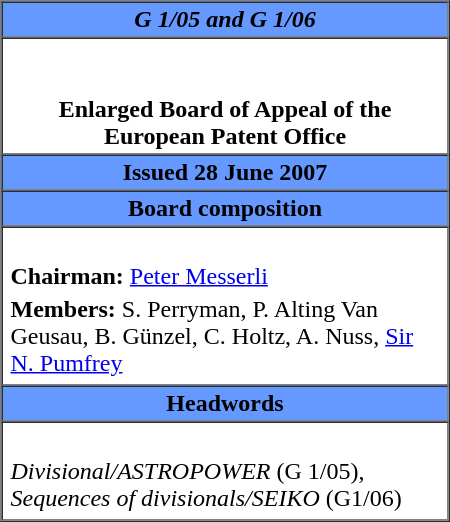<table cellpadding="2" cellspacing="0" border="1" align="right" style="margin-left: 0.5em" width=300px>
<tr>
<th bgcolor="6699FF"><strong><em>G 1/05 and G 1/06</em></strong></th>
</tr>
<tr>
<td align="center"><br><br><strong>Enlarged Board of Appeal of the European Patent Office</strong></td>
</tr>
<tr>
<th bgcolor="6699FF">Issued 28 June 2007</th>
</tr>
<tr>
<th bgcolor="6699FF"><strong>Board composition</strong></th>
</tr>
<tr>
<td><br><table align="center">
<tr>
<td><strong>Chairman:</strong> <a href='#'>Peter Messerli</a></td>
</tr>
<tr>
<td><strong>Members:</strong> S. Perryman, P. Alting Van Geusau, B. Günzel, C. Holtz, A. Nuss, <a href='#'>Sir N. Pumfrey</a></td>
</tr>
</table>
</td>
</tr>
<tr>
<th bgcolor="6699FF"><strong>Headwords</strong></th>
</tr>
<tr>
<td><br><table align="center">
<tr>
<td><em>Divisional/ASTROPOWER</em> (G 1/05), <em>Sequences of divisionals/SEIKO</em> (G1/06)</td>
</tr>
</table>
</td>
</tr>
<tr>
</tr>
</table>
